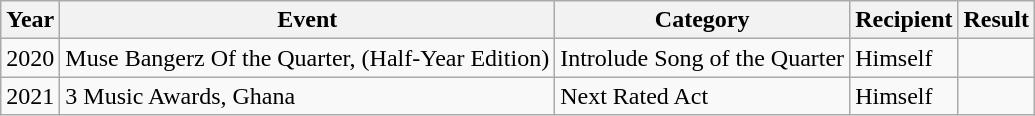<table class ="wikitable">
<tr>
<th>Year</th>
<th>Event</th>
<th>Category</th>
<th>Recipient</th>
<th>Result</th>
</tr>
<tr>
<td>2020</td>
<td>Muse Bangerz Of the Quarter, (Half-Year Edition)</td>
<td>Introlude Song of the Quarter</td>
<td>Himself</td>
<td></td>
</tr>
<tr>
<td>2021</td>
<td>3 Music Awards, Ghana</td>
<td>Next Rated Act</td>
<td>Himself</td>
<td></td>
</tr>
</table>
